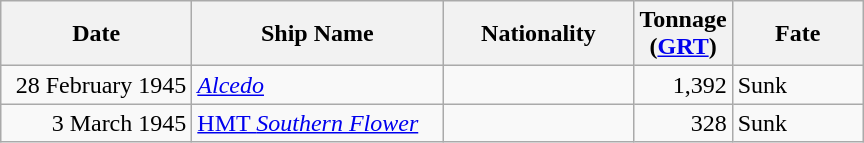<table class="wikitable sortable">
<tr>
<th width="120px">Date</th>
<th width="160px">Ship Name</th>
<th width="120px">Nationality</th>
<th width="25px">Tonnage <br>(<a href='#'>GRT</a>)</th>
<th width="80px">Fate</th>
</tr>
<tr>
<td align="right">28 February 1945</td>
<td align="left"><a href='#'><em>Alcedo</em></a></td>
<td align="left"></td>
<td align="right">1,392</td>
<td align="left">Sunk</td>
</tr>
<tr>
<td align="right">3 March 1945</td>
<td align="left"><a href='#'>HMT <em>Southern Flower</em></a></td>
<td align="left"></td>
<td align="right">328</td>
<td align="left">Sunk</td>
</tr>
</table>
